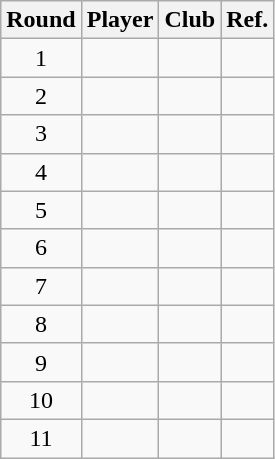<table class="wikitable sortable" style="text-align:left">
<tr>
<th>Round</th>
<th>Player</th>
<th>Club</th>
<th class="unsortable">Ref.</th>
</tr>
<tr>
<td style="text-align: center;" div>1</td>
<td></td>
<td></td>
<td></td>
</tr>
<tr>
<td style="text-align: center;" div>2</td>
<td></td>
<td></td>
<td></td>
</tr>
<tr>
<td style="text-align: center;" div>3</td>
<td></td>
<td></td>
<td></td>
</tr>
<tr>
<td style="text-align: center;" div>4</td>
<td></td>
<td></td>
<td></td>
</tr>
<tr>
<td style="text-align: center;" div>5</td>
<td></td>
<td></td>
<td></td>
</tr>
<tr>
<td style="text-align: center;" div>6</td>
<td></td>
<td></td>
<td></td>
</tr>
<tr>
<td style="text-align: center;" div>7</td>
<td></td>
<td></td>
<td></td>
</tr>
<tr>
<td style="text-align: center;" div>8</td>
<td></td>
<td></td>
<td></td>
</tr>
<tr>
<td style="text-align: center;" div>9</td>
<td></td>
<td></td>
<td></td>
</tr>
<tr>
<td style="text-align: center;" div>10</td>
<td></td>
<td></td>
<td></td>
</tr>
<tr>
<td style="text-align: center;" div>11</td>
<td></td>
<td></td>
<td></td>
</tr>
</table>
